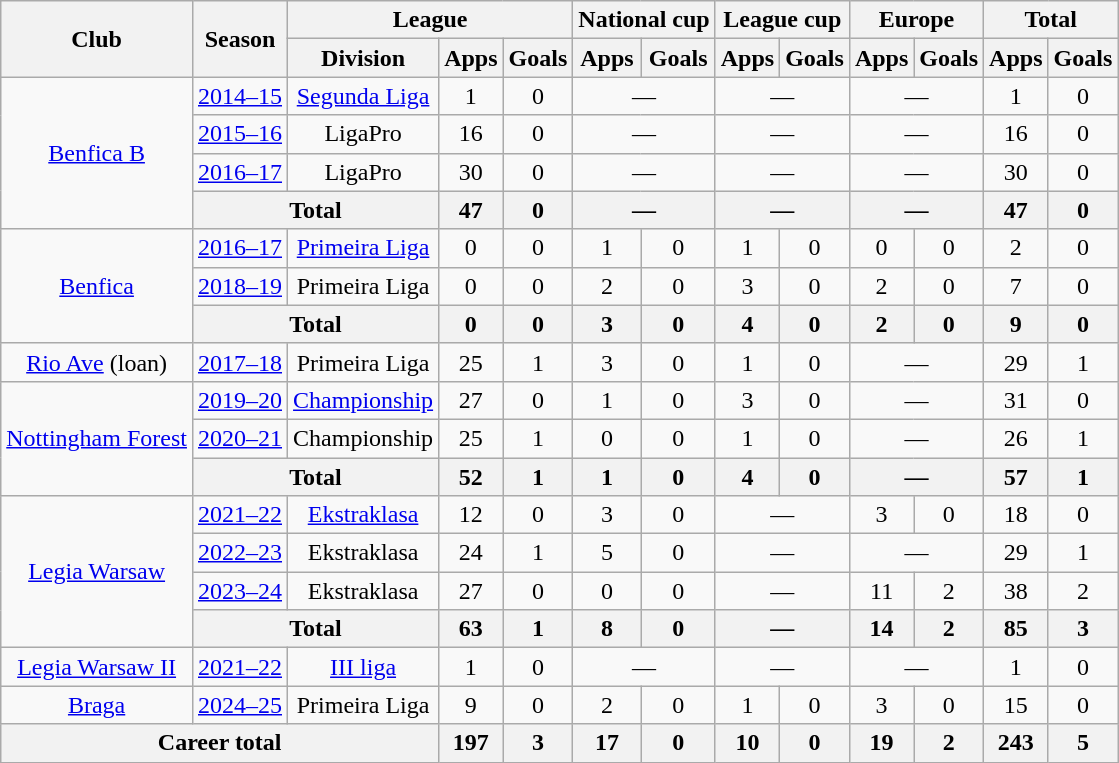<table class="wikitable" style="text-align:center">
<tr>
<th rowspan="2">Club</th>
<th rowspan="2">Season</th>
<th colspan="3">League</th>
<th colspan="2">National cup</th>
<th colspan="2">League cup</th>
<th colspan="2">Europe</th>
<th colspan="2">Total</th>
</tr>
<tr>
<th>Division</th>
<th>Apps</th>
<th>Goals</th>
<th>Apps</th>
<th>Goals</th>
<th>Apps</th>
<th>Goals</th>
<th>Apps</th>
<th>Goals</th>
<th>Apps</th>
<th>Goals</th>
</tr>
<tr>
<td rowspan="4"><a href='#'>Benfica B</a></td>
<td><a href='#'>2014–15</a></td>
<td><a href='#'>Segunda Liga</a></td>
<td>1</td>
<td>0</td>
<td colspan="2">—</td>
<td colspan="2">—</td>
<td colspan="2">—</td>
<td>1</td>
<td>0</td>
</tr>
<tr>
<td><a href='#'>2015–16</a></td>
<td>LigaPro</td>
<td>16</td>
<td>0</td>
<td colspan="2">—</td>
<td colspan="2">—</td>
<td colspan="2">—</td>
<td>16</td>
<td>0</td>
</tr>
<tr>
<td><a href='#'>2016–17</a></td>
<td>LigaPro</td>
<td>30</td>
<td>0</td>
<td colspan="2">—</td>
<td colspan="2">—</td>
<td colspan="2">—</td>
<td>30</td>
<td>0</td>
</tr>
<tr>
<th colspan="2">Total</th>
<th>47</th>
<th>0</th>
<th colspan="2">—</th>
<th colspan="2">—</th>
<th colspan="2">—</th>
<th>47</th>
<th>0</th>
</tr>
<tr>
<td rowspan="3"><a href='#'>Benfica</a></td>
<td><a href='#'>2016–17</a></td>
<td><a href='#'>Primeira Liga</a></td>
<td>0</td>
<td>0</td>
<td>1</td>
<td>0</td>
<td>1</td>
<td>0</td>
<td>0</td>
<td>0</td>
<td>2</td>
<td>0</td>
</tr>
<tr>
<td><a href='#'>2018–19</a></td>
<td>Primeira Liga</td>
<td>0</td>
<td>0</td>
<td>2</td>
<td>0</td>
<td>3</td>
<td>0</td>
<td>2</td>
<td>0</td>
<td>7</td>
<td>0</td>
</tr>
<tr>
<th colspan="2">Total</th>
<th>0</th>
<th>0</th>
<th>3</th>
<th>0</th>
<th>4</th>
<th>0</th>
<th>2</th>
<th>0</th>
<th>9</th>
<th>0</th>
</tr>
<tr>
<td><a href='#'>Rio Ave</a> (loan)</td>
<td><a href='#'>2017–18</a></td>
<td>Primeira Liga</td>
<td>25</td>
<td>1</td>
<td>3</td>
<td>0</td>
<td>1</td>
<td>0</td>
<td colspan="2">—</td>
<td>29</td>
<td>1</td>
</tr>
<tr>
<td rowspan="3"><a href='#'>Nottingham Forest</a></td>
<td><a href='#'>2019–20</a></td>
<td><a href='#'>Championship</a></td>
<td>27</td>
<td>0</td>
<td>1</td>
<td>0</td>
<td>3</td>
<td>0</td>
<td colspan="2">—</td>
<td>31</td>
<td>0</td>
</tr>
<tr>
<td><a href='#'>2020–21</a></td>
<td>Championship</td>
<td>25</td>
<td>1</td>
<td>0</td>
<td>0</td>
<td>1</td>
<td>0</td>
<td colspan="2">—</td>
<td>26</td>
<td>1</td>
</tr>
<tr>
<th colspan="2">Total</th>
<th>52</th>
<th>1</th>
<th>1</th>
<th>0</th>
<th>4</th>
<th>0</th>
<th colspan="2">—</th>
<th>57</th>
<th>1</th>
</tr>
<tr>
<td rowspan="4"><a href='#'>Legia Warsaw</a></td>
<td><a href='#'>2021–22</a></td>
<td><a href='#'>Ekstraklasa</a></td>
<td>12</td>
<td>0</td>
<td>3</td>
<td>0</td>
<td colspan="2">—</td>
<td>3</td>
<td>0</td>
<td>18</td>
<td>0</td>
</tr>
<tr>
<td><a href='#'>2022–23</a></td>
<td>Ekstraklasa</td>
<td>24</td>
<td>1</td>
<td>5</td>
<td>0</td>
<td colspan="2">—</td>
<td colspan="2">—</td>
<td>29</td>
<td>1</td>
</tr>
<tr>
<td><a href='#'>2023–24</a></td>
<td>Ekstraklasa</td>
<td>27</td>
<td>0</td>
<td>0</td>
<td>0</td>
<td colspan="2">—</td>
<td>11</td>
<td>2</td>
<td>38</td>
<td>2</td>
</tr>
<tr>
<th colspan="2">Total</th>
<th>63</th>
<th>1</th>
<th>8</th>
<th>0</th>
<th colspan="2">—</th>
<th>14</th>
<th>2</th>
<th>85</th>
<th>3</th>
</tr>
<tr>
<td><a href='#'>Legia Warsaw II</a></td>
<td><a href='#'>2021–22</a></td>
<td><a href='#'>III liga</a></td>
<td>1</td>
<td>0</td>
<td colspan="2">—</td>
<td colspan="2">—</td>
<td colspan="2">—</td>
<td>1</td>
<td>0</td>
</tr>
<tr>
<td><a href='#'>Braga</a></td>
<td><a href='#'>2024–25</a></td>
<td>Primeira Liga</td>
<td>9</td>
<td>0</td>
<td>2</td>
<td>0</td>
<td>1</td>
<td>0</td>
<td>3</td>
<td>0</td>
<td>15</td>
<td>0</td>
</tr>
<tr>
<th colspan="3">Career total</th>
<th>197</th>
<th>3</th>
<th>17</th>
<th>0</th>
<th>10</th>
<th>0</th>
<th>19</th>
<th>2</th>
<th>243</th>
<th>5</th>
</tr>
</table>
